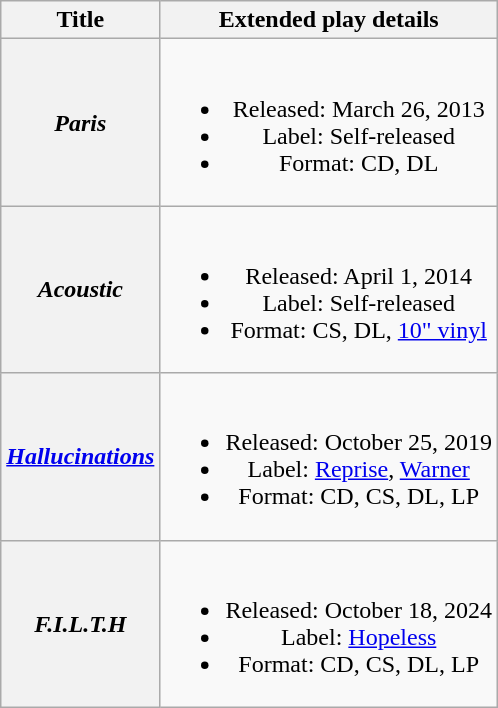<table class="wikitable plainrowheaders" style="text-align:center;">
<tr>
<th scope="col">Title</th>
<th scope="col">Extended play details</th>
</tr>
<tr>
<th scope="row"><em>Paris</em></th>
<td><br><ul><li>Released: March 26, 2013</li><li>Label: Self-released</li><li>Format: CD, DL</li></ul></td>
</tr>
<tr>
<th scope="row"><em>Acoustic</em></th>
<td><br><ul><li>Released: April 1, 2014</li><li>Label: Self-released</li><li>Format: CS, DL, <a href='#'>10" vinyl</a></li></ul></td>
</tr>
<tr>
<th scope="row"><em><a href='#'>Hallucinations</a></em></th>
<td><br><ul><li>Released: October 25, 2019</li><li>Label: <a href='#'>Reprise</a>, <a href='#'>Warner</a></li><li>Format: CD, CS, DL, LP</li></ul></td>
</tr>
<tr>
<th scope="row"><em>F.I.L.T.H</em></th>
<td><br><ul><li>Released: October 18, 2024</li><li>Label: <a href='#'>Hopeless</a></li><li>Format: CD, CS, DL, LP</li></ul></td>
</tr>
</table>
